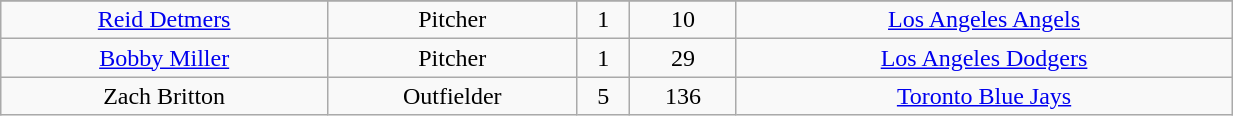<table class="wikitable" width="65%">
<tr align="center">
</tr>
<tr align="center" bgcolor="">
<td><a href='#'>Reid Detmers</a></td>
<td>Pitcher</td>
<td>1</td>
<td>10</td>
<td><a href='#'>Los Angeles Angels</a></td>
</tr>
<tr align="center" bgcolor="">
<td><a href='#'>Bobby Miller</a></td>
<td>Pitcher</td>
<td>1</td>
<td>29</td>
<td><a href='#'>Los Angeles Dodgers</a></td>
</tr>
<tr align="center" bgcolor="">
<td>Zach Britton</td>
<td>Outfielder</td>
<td>5</td>
<td>136</td>
<td><a href='#'>Toronto Blue Jays</a></td>
</tr>
</table>
